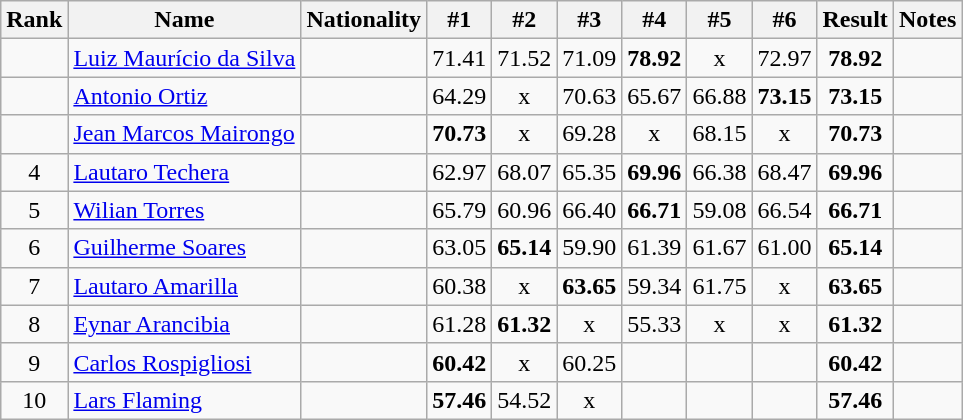<table class="wikitable sortable" style="text-align:center">
<tr>
<th>Rank</th>
<th>Name</th>
<th>Nationality</th>
<th>#1</th>
<th>#2</th>
<th>#3</th>
<th>#4</th>
<th>#5</th>
<th>#6</th>
<th>Result</th>
<th>Notes</th>
</tr>
<tr>
<td></td>
<td align=left><a href='#'>Luiz Maurício da Silva</a></td>
<td align=left></td>
<td>71.41</td>
<td>71.52</td>
<td>71.09</td>
<td><strong>78.92</strong></td>
<td>x</td>
<td>72.97</td>
<td><strong>78.92</strong></td>
<td></td>
</tr>
<tr>
<td></td>
<td align=left><a href='#'>Antonio Ortiz</a></td>
<td align=left></td>
<td>64.29</td>
<td>x</td>
<td>70.63</td>
<td>65.67</td>
<td>66.88</td>
<td><strong>73.15</strong></td>
<td><strong>73.15</strong></td>
<td></td>
</tr>
<tr>
<td></td>
<td align=left><a href='#'>Jean Marcos Mairongo</a></td>
<td align=left></td>
<td><strong>70.73</strong></td>
<td>x</td>
<td>69.28</td>
<td>x</td>
<td>68.15</td>
<td>x</td>
<td><strong>70.73</strong></td>
<td></td>
</tr>
<tr>
<td>4</td>
<td align=left><a href='#'>Lautaro Techera</a></td>
<td align=left></td>
<td>62.97</td>
<td>68.07</td>
<td>65.35</td>
<td><strong>69.96</strong></td>
<td>66.38</td>
<td>68.47</td>
<td><strong>69.96</strong></td>
<td></td>
</tr>
<tr>
<td>5</td>
<td align=left><a href='#'>Wilian Torres</a></td>
<td align=left></td>
<td>65.79</td>
<td>60.96</td>
<td>66.40</td>
<td><strong>66.71</strong></td>
<td>59.08</td>
<td>66.54</td>
<td><strong>66.71</strong></td>
<td></td>
</tr>
<tr>
<td>6</td>
<td align=left><a href='#'>Guilherme Soares</a></td>
<td align=left></td>
<td>63.05</td>
<td><strong>65.14</strong></td>
<td>59.90</td>
<td>61.39</td>
<td>61.67</td>
<td>61.00</td>
<td><strong>65.14</strong></td>
<td></td>
</tr>
<tr>
<td>7</td>
<td align=left><a href='#'>Lautaro Amarilla</a></td>
<td align=left></td>
<td>60.38</td>
<td>x</td>
<td><strong>63.65</strong></td>
<td>59.34</td>
<td>61.75</td>
<td>x</td>
<td><strong>63.65</strong></td>
<td></td>
</tr>
<tr>
<td>8</td>
<td align=left><a href='#'>Eynar Arancibia</a></td>
<td align=left></td>
<td>61.28</td>
<td><strong>61.32</strong></td>
<td>x</td>
<td>55.33</td>
<td>x</td>
<td>x</td>
<td><strong>61.32</strong></td>
<td></td>
</tr>
<tr>
<td>9</td>
<td align=left><a href='#'>Carlos Rospigliosi</a></td>
<td align=left></td>
<td><strong>60.42</strong></td>
<td>x</td>
<td>60.25</td>
<td></td>
<td></td>
<td></td>
<td><strong>60.42</strong></td>
<td></td>
</tr>
<tr>
<td>10</td>
<td align=left><a href='#'>Lars Flaming</a></td>
<td align=left></td>
<td><strong>57.46</strong></td>
<td>54.52</td>
<td>x</td>
<td></td>
<td></td>
<td></td>
<td><strong>57.46</strong></td>
<td></td>
</tr>
</table>
